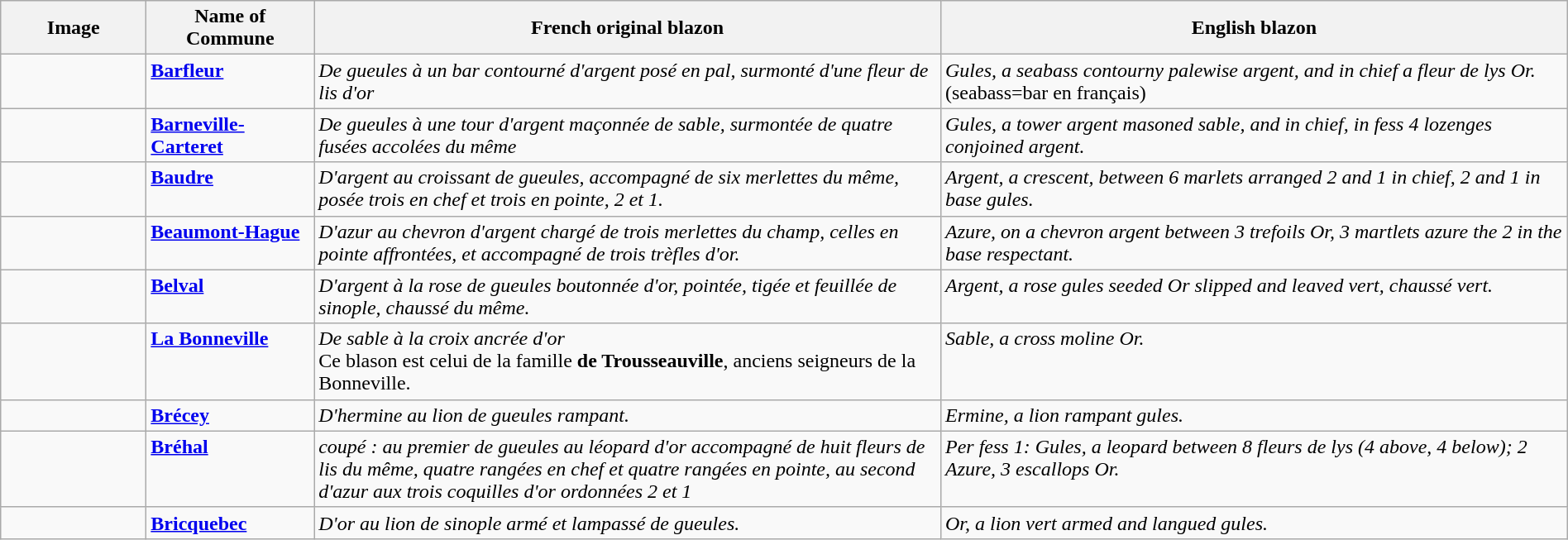<table class="wikitable" style="width:100%;">
<tr>
<th style="width:110px;">Image</th>
<th>Name of Commune</th>
<th style="width:40%;">French original blazon</th>
<th style="width:40%;">English blazon</th>
</tr>
<tr valign=top>
<td align=center></td>
<td><strong><a href='#'>Barfleur</a></strong></td>
<td><em>De gueules à un bar contourné d'argent posé en pal, surmonté d'une fleur de lis d'or</em> </td>
<td><em>Gules, a seabass contourny palewise argent, and in chief a fleur de lys Or.</em>  (seabass=bar en français)<br></td>
</tr>
<tr valign=top>
<td align=center></td>
<td><strong><a href='#'>Barneville-Carteret</a></strong></td>
<td><em>De gueules à une tour d'argent maçonnée de sable, surmontée de quatre fusées accolées du même</em> <br></td>
<td><em>Gules, a tower argent masoned sable, and in chief, in fess 4 lozenges conjoined argent.</em><br></td>
</tr>
<tr valign=top>
<td align=center></td>
<td><strong><a href='#'>Baudre</a></strong></td>
<td><em>D'argent au croissant de gueules, accompagné de six merlettes du même, posée trois en chef et trois en pointe, 2 et 1.</em> <br></td>
<td><em>Argent, a crescent, between 6 marlets arranged 2 and 1 in chief, 2 and 1 in base gules.</em></td>
</tr>
<tr valign=top>
<td align=center></td>
<td><strong><a href='#'>Beaumont-Hague</a></strong></td>
<td><em>D'azur au chevron d'argent chargé de trois merlettes du champ, celles en pointe affrontées, et accompagné de trois trèfles d'or.</em> <br></td>
<td><em>Azure, on a chevron argent between 3 trefoils Or, 3 martlets azure the 2 in the base respectant.</em><br></td>
</tr>
<tr valign=top>
<td align=center></td>
<td><strong><a href='#'>Belval</a></strong></td>
<td><em>D'argent à la rose de gueules boutonnée d'or, pointée, tigée et feuillée de sinople, chaussé du même.</em></td>
<td><em>Argent, a rose gules seeded Or slipped and leaved vert, chaussé vert.</em></td>
</tr>
<tr valign=top>
<td align=center></td>
<td><strong><a href='#'>La Bonneville</a></strong></td>
<td><em>De sable à la croix ancrée d'or</em><br>Ce blason est celui de la famille <strong>de Trousseauville</strong>, anciens seigneurs de la Bonneville.</td>
<td><em>Sable, a cross moline Or.</em></td>
</tr>
<tr valign=top>
<td align=center></td>
<td><strong><a href='#'>Brécey</a></strong></td>
<td><em>D'hermine au lion de gueules rampant.</em> <br></td>
<td><em>Ermine, a lion rampant gules.</em></td>
</tr>
<tr valign=top>
<td align=center></td>
<td><strong><a href='#'>Bréhal</a></strong></td>
<td><em>coupé : au premier de gueules au léopard d'or accompagné de huit fleurs de lis du même, quatre rangées en chef et quatre rangées en pointe, au second d'azur aux trois coquilles d'or ordonnées 2 et 1</em> </td>
<td><em>Per fess 1: Gules, a leopard between 8 fleurs de lys (4 above, 4 below); 2 Azure, 3 escallops Or.</em></td>
</tr>
<tr valign=top>
<td align=center></td>
<td><strong><a href='#'>Bricquebec</a></strong></td>
<td><em>D'or au lion de sinople armé et lampassé de gueules.</em> <br></td>
<td><em>Or, a lion vert armed and langued gules.</em></td>
</tr>
</table>
